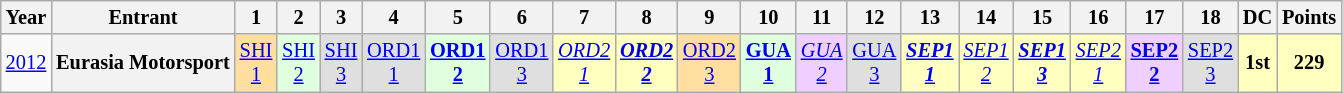<table class="wikitable" style="text-align:center; font-size:85%">
<tr>
<th>Year</th>
<th>Entrant</th>
<th>1</th>
<th>2</th>
<th>3</th>
<th>4</th>
<th>5</th>
<th>6</th>
<th>7</th>
<th>8</th>
<th>9</th>
<th>10</th>
<th>11</th>
<th>12</th>
<th>13</th>
<th>14</th>
<th>15</th>
<th>16</th>
<th>17</th>
<th>18</th>
<th>DC</th>
<th>Points</th>
</tr>
<tr>
<td><a href='#'>2012</a></td>
<th nowrap>Eurasia Motorsport</th>
<td style="background:#FFDF9F;"><a href='#'>SHI<br>1</a><br></td>
<td style="background:#DFFFDF;"><a href='#'>SHI<br>2</a><br></td>
<td style="background:#DFDFDF;"><a href='#'>SHI<br>3</a><br></td>
<td style="background:#DFDFDF;"><a href='#'>ORD1<br>1</a><br></td>
<td style="background:#DFFFDF;"><strong><a href='#'>ORD1<br>2</a></strong><br></td>
<td style="background:#DFDFDF;"><a href='#'>ORD1<br>3</a><br></td>
<td style="background:#FFFFBF;"><em><a href='#'>ORD2<br>1</a></em><br></td>
<td style="background:#FFFFBF;"><strong><em><a href='#'>ORD2<br>2</a></em></strong><br></td>
<td style="background:#FFDF9F;"><a href='#'>ORD2<br>3</a><br></td>
<td style="background:#DFFFDF;"><strong><a href='#'>GUA<br>1</a></strong><br></td>
<td style="background:#EFCFFF;"><em><a href='#'>GUA<br>2</a></em><br></td>
<td style="background:#DFDFDF;"><a href='#'>GUA<br>3</a><br></td>
<td style="background:#FFFFBF;"><strong><em><a href='#'>SEP1<br>1</a></em></strong><br></td>
<td style="background:#FFFFBF;"><em><a href='#'>SEP1<br>2</a></em><br></td>
<td style="background:#FFFFBF;"><strong><em><a href='#'>SEP1<br>3</a></em></strong><br></td>
<td style="background:#FFFFBF;"><em><a href='#'>SEP2<br>1</a></em><br></td>
<td style="background:#EFCFFF;"><strong><a href='#'>SEP2<br>2</a></strong><br></td>
<td style="background:#DFDFDF;"><a href='#'>SEP2<br>3</a><br></td>
<th style="background:#FFFFBF;">1st</th>
<th style="background:#FFFFBF;">229</th>
</tr>
</table>
